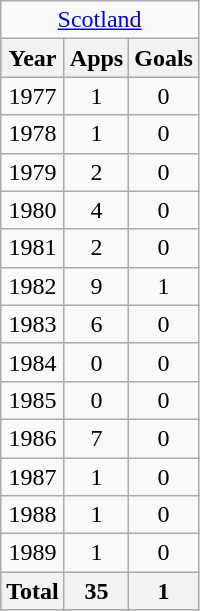<table class="wikitable" style="text-align:center">
<tr>
<td colspan=3><a href='#'>Scotland</a></td>
</tr>
<tr>
<th>Year</th>
<th>Apps</th>
<th>Goals</th>
</tr>
<tr>
<td>1977</td>
<td>1</td>
<td>0</td>
</tr>
<tr>
<td>1978</td>
<td>1</td>
<td>0</td>
</tr>
<tr>
<td>1979</td>
<td>2</td>
<td>0</td>
</tr>
<tr>
<td>1980</td>
<td>4</td>
<td>0</td>
</tr>
<tr>
<td>1981</td>
<td>2</td>
<td>0</td>
</tr>
<tr>
<td>1982</td>
<td>9</td>
<td>1</td>
</tr>
<tr>
<td>1983</td>
<td>6</td>
<td>0</td>
</tr>
<tr>
<td>1984</td>
<td>0</td>
<td>0</td>
</tr>
<tr>
<td>1985</td>
<td>0</td>
<td>0</td>
</tr>
<tr>
<td>1986</td>
<td>7</td>
<td>0</td>
</tr>
<tr>
<td>1987</td>
<td>1</td>
<td>0</td>
</tr>
<tr>
<td>1988</td>
<td>1</td>
<td>0</td>
</tr>
<tr>
<td>1989</td>
<td>1</td>
<td>0</td>
</tr>
<tr>
<th>Total</th>
<th>35</th>
<th>1</th>
</tr>
</table>
